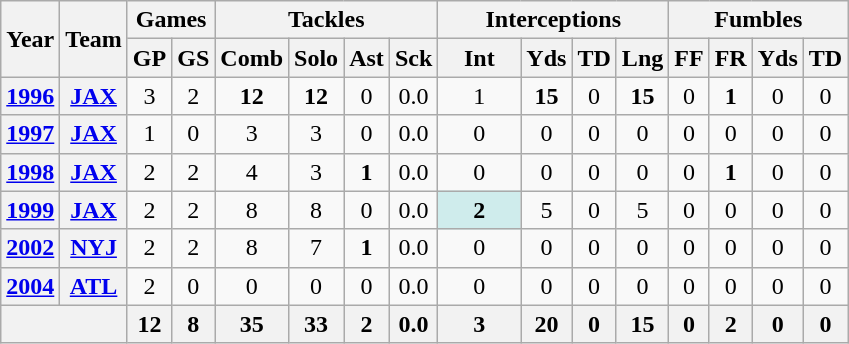<table class="wikitable" style="text-align:center">
<tr>
<th rowspan="2">Year</th>
<th rowspan="2">Team</th>
<th colspan="2">Games</th>
<th colspan="4">Tackles</th>
<th colspan="4">Interceptions</th>
<th colspan="4">Fumbles</th>
</tr>
<tr>
<th>GP</th>
<th>GS</th>
<th>Comb</th>
<th>Solo</th>
<th>Ast</th>
<th>Sck</th>
<th>Int</th>
<th>Yds</th>
<th>TD</th>
<th>Lng</th>
<th>FF</th>
<th>FR</th>
<th>Yds</th>
<th>TD</th>
</tr>
<tr>
<th><a href='#'>1996</a></th>
<th><a href='#'>JAX</a></th>
<td>3</td>
<td>2</td>
<td><strong>12</strong></td>
<td><strong>12</strong></td>
<td>0</td>
<td>0.0</td>
<td>1</td>
<td><strong>15</strong></td>
<td>0</td>
<td><strong>15</strong></td>
<td>0</td>
<td><strong>1</strong></td>
<td>0</td>
<td>0</td>
</tr>
<tr>
<th><a href='#'>1997</a></th>
<th><a href='#'>JAX</a></th>
<td>1</td>
<td>0</td>
<td>3</td>
<td>3</td>
<td>0</td>
<td>0.0</td>
<td>0</td>
<td>0</td>
<td>0</td>
<td>0</td>
<td>0</td>
<td>0</td>
<td>0</td>
<td>0</td>
</tr>
<tr>
<th><a href='#'>1998</a></th>
<th><a href='#'>JAX</a></th>
<td>2</td>
<td>2</td>
<td>4</td>
<td>3</td>
<td><strong>1</strong></td>
<td>0.0</td>
<td>0</td>
<td>0</td>
<td>0</td>
<td>0</td>
<td>0</td>
<td><strong>1</strong></td>
<td>0</td>
<td>0</td>
</tr>
<tr>
<th><a href='#'>1999</a></th>
<th><a href='#'>JAX</a></th>
<td>2</td>
<td>2</td>
<td>8</td>
<td>8</td>
<td>0</td>
<td>0.0</td>
<td style="background:#cfecec; width:3em;"><strong>2</strong></td>
<td>5</td>
<td>0</td>
<td>5</td>
<td>0</td>
<td>0</td>
<td>0</td>
<td>0</td>
</tr>
<tr>
<th><a href='#'>2002</a></th>
<th><a href='#'>NYJ</a></th>
<td>2</td>
<td>2</td>
<td>8</td>
<td>7</td>
<td><strong>1</strong></td>
<td>0.0</td>
<td>0</td>
<td>0</td>
<td>0</td>
<td>0</td>
<td>0</td>
<td>0</td>
<td>0</td>
<td>0</td>
</tr>
<tr>
<th><a href='#'>2004</a></th>
<th><a href='#'>ATL</a></th>
<td>2</td>
<td>0</td>
<td>0</td>
<td>0</td>
<td>0</td>
<td>0.0</td>
<td>0</td>
<td>0</td>
<td>0</td>
<td>0</td>
<td>0</td>
<td>0</td>
<td>0</td>
<td>0</td>
</tr>
<tr>
<th colspan="2"></th>
<th>12</th>
<th>8</th>
<th>35</th>
<th>33</th>
<th>2</th>
<th>0.0</th>
<th>3</th>
<th>20</th>
<th>0</th>
<th>15</th>
<th>0</th>
<th>2</th>
<th>0</th>
<th>0</th>
</tr>
</table>
